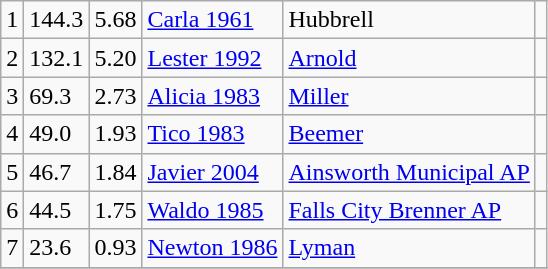<table class="wikitable">
<tr>
<td>1</td>
<td>144.3</td>
<td>5.68</td>
<td><a href='#'>Carla 1961</a></td>
<td>Hubbrell</td>
<td></td>
</tr>
<tr>
<td>2</td>
<td>132.1</td>
<td>5.20</td>
<td><a href='#'>Lester 1992</a></td>
<td><a href='#'>Arnold</a></td>
<td></td>
</tr>
<tr>
<td>3</td>
<td>69.3</td>
<td>2.73</td>
<td><a href='#'>Alicia 1983</a></td>
<td><a href='#'>Miller</a></td>
<td></td>
</tr>
<tr>
<td>4</td>
<td>49.0</td>
<td>1.93</td>
<td><a href='#'>Tico 1983</a></td>
<td><a href='#'>Beemer</a></td>
<td></td>
</tr>
<tr>
<td>5</td>
<td>46.7</td>
<td>1.84</td>
<td><a href='#'>Javier 2004</a></td>
<td><a href='#'>Ainsworth Municipal AP</a></td>
<td></td>
</tr>
<tr>
<td>6</td>
<td>44.5</td>
<td>1.75</td>
<td><a href='#'>Waldo 1985</a></td>
<td><a href='#'>Falls City Brenner AP</a></td>
<td></td>
</tr>
<tr>
<td>7</td>
<td>23.6</td>
<td>0.93</td>
<td><a href='#'>Newton 1986</a></td>
<td><a href='#'>Lyman</a></td>
<td></td>
</tr>
<tr>
</tr>
</table>
